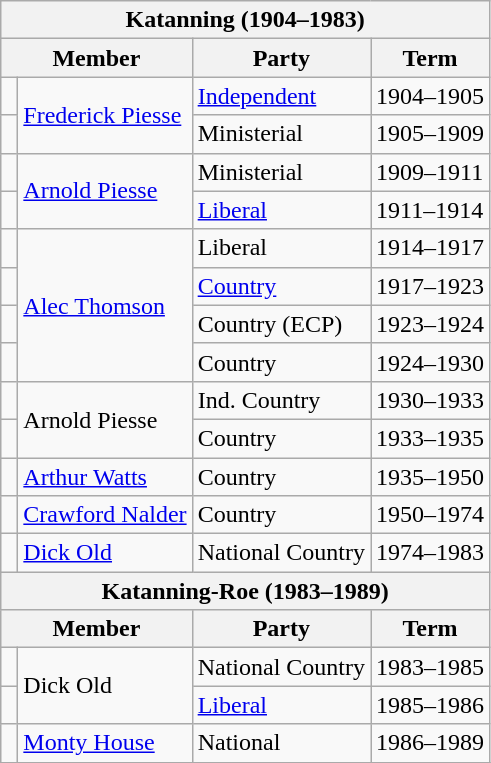<table class="wikitable">
<tr>
<th colspan="4">Katanning (1904–1983)</th>
</tr>
<tr>
<th colspan="2">Member</th>
<th>Party</th>
<th>Term</th>
</tr>
<tr>
<td> </td>
<td rowspan="2"><a href='#'>Frederick Piesse</a></td>
<td><a href='#'>Independent</a></td>
<td>1904–1905</td>
</tr>
<tr>
<td> </td>
<td>Ministerial</td>
<td>1905–1909</td>
</tr>
<tr>
<td> </td>
<td rowspan="2"><a href='#'>Arnold Piesse</a></td>
<td>Ministerial</td>
<td>1909–1911</td>
</tr>
<tr>
<td> </td>
<td><a href='#'>Liberal</a></td>
<td>1911–1914</td>
</tr>
<tr>
<td> </td>
<td rowspan="4"><a href='#'>Alec Thomson</a></td>
<td>Liberal</td>
<td>1914–1917</td>
</tr>
<tr>
<td> </td>
<td><a href='#'>Country</a></td>
<td>1917–1923</td>
</tr>
<tr>
<td> </td>
<td>Country (ECP)</td>
<td>1923–1924</td>
</tr>
<tr>
<td> </td>
<td>Country</td>
<td>1924–1930</td>
</tr>
<tr>
<td> </td>
<td rowspan="2">Arnold Piesse</td>
<td>Ind. Country</td>
<td>1930–1933</td>
</tr>
<tr>
<td> </td>
<td>Country</td>
<td>1933–1935</td>
</tr>
<tr>
<td> </td>
<td><a href='#'>Arthur Watts</a></td>
<td>Country</td>
<td>1935–1950</td>
</tr>
<tr>
<td> </td>
<td><a href='#'>Crawford Nalder</a></td>
<td>Country</td>
<td>1950–1974</td>
</tr>
<tr>
<td> </td>
<td><a href='#'>Dick Old</a></td>
<td>National Country</td>
<td>1974–1983</td>
</tr>
<tr>
<th colspan="4">Katanning-Roe (1983–1989)</th>
</tr>
<tr>
<th colspan="2">Member</th>
<th>Party</th>
<th>Term</th>
</tr>
<tr>
<td> </td>
<td rowspan="2">Dick Old</td>
<td>National Country</td>
<td>1983–1985</td>
</tr>
<tr>
<td> </td>
<td><a href='#'>Liberal</a></td>
<td>1985–1986</td>
</tr>
<tr>
<td> </td>
<td><a href='#'>Monty House</a></td>
<td>National</td>
<td>1986–1989</td>
</tr>
<tr>
</tr>
</table>
